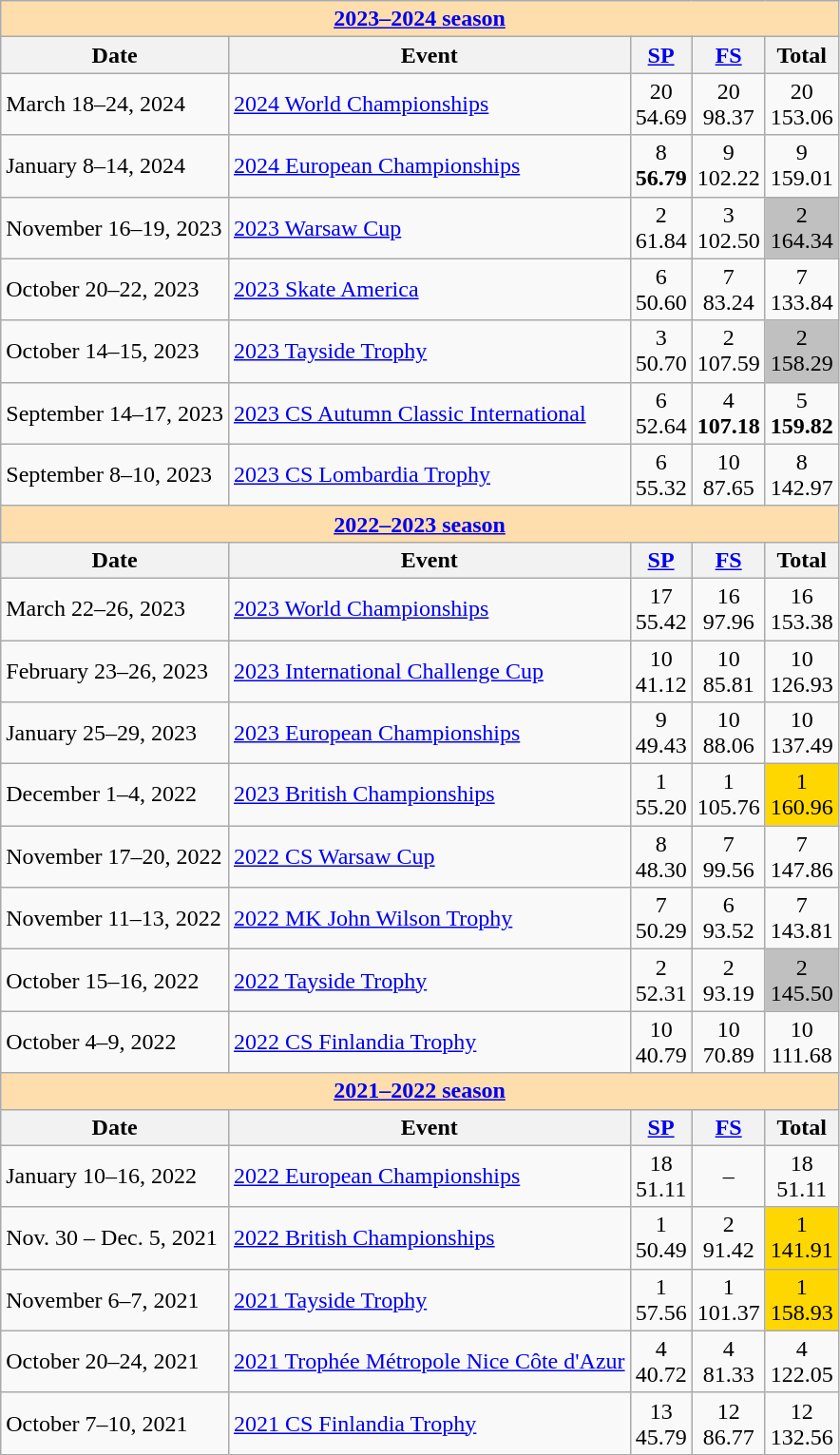<table class="wikitable">
<tr>
<td style="background-color: #ffdead; " colspan=5 align=center><a href='#'><strong>2023–2024 season</strong></a></td>
</tr>
<tr>
<th>Date</th>
<th>Event</th>
<th><a href='#'>SP</a></th>
<th><a href='#'>FS</a></th>
<th>Total</th>
</tr>
<tr>
<td>March 18–24, 2024</td>
<td><a href='#'>2024 World Championships</a></td>
<td align=center>20 <br> 54.69</td>
<td align=center>20 <br> 98.37</td>
<td align=center>20 <br> 153.06</td>
</tr>
<tr>
<td>January 8–14, 2024</td>
<td><a href='#'>2024 European Championships</a></td>
<td align=center>8 <br> <strong>56.79</strong></td>
<td align=center>9 <br> 102.22</td>
<td align=center>9 <br> 159.01</td>
</tr>
<tr>
<td>November 16–19, 2023</td>
<td><a href='#'>2023 Warsaw Cup</a></td>
<td align=center>2 <br> 61.84</td>
<td align=center>3 <br> 102.50</td>
<td align=center bgcolor=silver>2 <br> 164.34</td>
</tr>
<tr>
<td>October 20–22, 2023</td>
<td><a href='#'>2023 Skate America</a></td>
<td align=center>6 <br> 50.60</td>
<td align=center>7 <br> 83.24</td>
<td align=center>7 <br> 133.84</td>
</tr>
<tr>
<td>October 14–15, 2023</td>
<td><a href='#'>2023 Tayside Trophy</a></td>
<td align=center>3 <br> 50.70</td>
<td align=center>2 <br> 107.59</td>
<td align=center bgcolor=silver>2 <br> 158.29</td>
</tr>
<tr>
<td>September 14–17, 2023</td>
<td><a href='#'>2023 CS Autumn Classic International</a></td>
<td align=center>6 <br> 52.64</td>
<td align=center>4 <br> <strong>107.18</strong></td>
<td align=center>5 <br> <strong>159.82</strong></td>
</tr>
<tr>
<td>September 8–10, 2023</td>
<td><a href='#'>2023 CS Lombardia Trophy</a></td>
<td align=center>6 <br> 55.32</td>
<td align=center>10 <br> 87.65</td>
<td align=center>8 <br> 142.97</td>
</tr>
<tr>
<td style="background-color: #ffdead; " colspan=5 align=center><a href='#'><strong>2022–2023 season</strong></a></td>
</tr>
<tr>
<th>Date</th>
<th>Event</th>
<th><a href='#'>SP</a></th>
<th><a href='#'>FS</a></th>
<th>Total</th>
</tr>
<tr>
<td>March 22–26, 2023</td>
<td><a href='#'>2023 World Championships</a></td>
<td align=center>17 <br> 55.42</td>
<td align=center>16 <br> 97.96</td>
<td align=center>16 <br> 153.38</td>
</tr>
<tr>
<td>February 23–26, 2023</td>
<td><a href='#'>2023 International Challenge Cup</a></td>
<td align=center>10 <br> 41.12</td>
<td align=center>10 <br> 85.81</td>
<td align=center>10 <br> 126.93</td>
</tr>
<tr>
<td>January 25–29, 2023</td>
<td><a href='#'>2023 European Championships</a></td>
<td align=center>9 <br> 49.43</td>
<td align=center>10 <br> 88.06</td>
<td align=center>10 <br> 137.49</td>
</tr>
<tr>
<td>December 1–4, 2022</td>
<td><a href='#'>2023 British Championships</a></td>
<td align=center>1 <br> 55.20</td>
<td align=center>1 <br>	105.76</td>
<td align=center bgcolor=gold>1 <br> 160.96</td>
</tr>
<tr>
<td>November 17–20, 2022</td>
<td><a href='#'>2022 CS Warsaw Cup</a></td>
<td align=center>8 <br> 48.30</td>
<td align=center>7 <br> 99.56</td>
<td align=center>7 <br> 147.86</td>
</tr>
<tr>
<td>November 11–13, 2022</td>
<td><a href='#'>2022 MK John Wilson Trophy</a></td>
<td align=center>7 <br> 50.29</td>
<td align=center>6 <br> 93.52</td>
<td align=center>7 <br> 143.81</td>
</tr>
<tr>
<td>October 15–16, 2022</td>
<td><a href='#'>2022 Tayside Trophy</a></td>
<td align=center>2 <br> 52.31</td>
<td align=center>2 <br> 93.19</td>
<td align=center bgcolor=silver>2 <br> 145.50</td>
</tr>
<tr>
<td>October 4–9, 2022</td>
<td><a href='#'>2022 CS Finlandia Trophy</a></td>
<td align=center>10 <br> 40.79</td>
<td align=center>10 <br> 70.89</td>
<td align=center>10 <br> 111.68</td>
</tr>
<tr>
<td style="background-color: #ffdead; " colspan=5 align=center><a href='#'><strong>2021–2022 season</strong></a></td>
</tr>
<tr>
<th>Date</th>
<th>Event</th>
<th><a href='#'>SP</a></th>
<th><a href='#'>FS</a></th>
<th>Total</th>
</tr>
<tr>
<td>January 10–16, 2022</td>
<td><a href='#'>2022 European Championships</a></td>
<td align=center>18 <br> 51.11</td>
<td align=center>–</td>
<td align=center>18 <br> 51.11</td>
</tr>
<tr>
<td>Nov. 30 – Dec. 5, 2021</td>
<td><a href='#'>2022 British Championships</a></td>
<td align=center>1 <br> 50.49</td>
<td align=center>2 <br> 91.42</td>
<td align=center bgcolor=gold>1 <br> 141.91</td>
</tr>
<tr>
<td>November 6–7, 2021</td>
<td><a href='#'>2021 Tayside Trophy</a></td>
<td align=center>1 <br> 57.56</td>
<td align=center>1 <br> 101.37</td>
<td align=center bgcolor=gold>1 <br> 158.93</td>
</tr>
<tr>
<td>October 20–24, 2021</td>
<td><a href='#'>2021 Trophée Métropole Nice Côte d'Azur</a></td>
<td align=center>4 <br> 40.72</td>
<td align=center>4 <br> 81.33</td>
<td align=center>4 <br> 122.05</td>
</tr>
<tr>
<td>October 7–10, 2021</td>
<td><a href='#'>2021 CS Finlandia Trophy</a></td>
<td align=center>13 <br> 45.79</td>
<td align=center>12 <br> 86.77</td>
<td align=center>12 <br> 132.56</td>
</tr>
</table>
